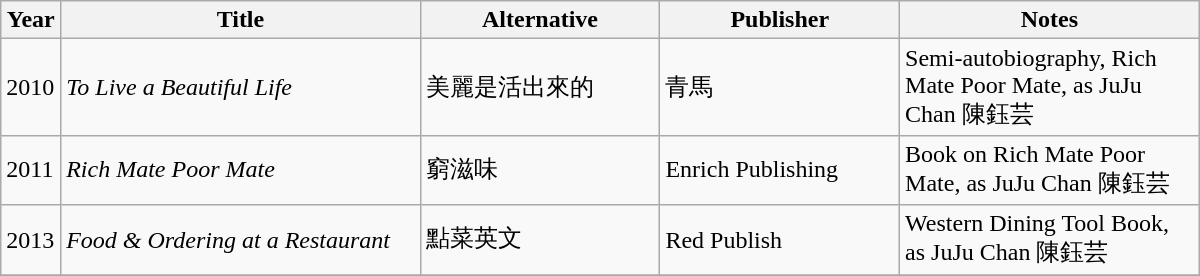<table class="wikitable" width="800">
<tr>
<th width=5%>Year</th>
<th width=30%>Title</th>
<th width=20%>Alternative</th>
<th width=20%>Publisher</th>
<th width=25%>Notes</th>
</tr>
<tr>
<td rowspan="1">2010</td>
<td><em>To Live a Beautiful Life</em></td>
<td>美麗是活出來的</td>
<td>青馬</td>
<td>Semi-autobiography, Rich Mate Poor Mate, as JuJu Chan 陳鈺芸</td>
</tr>
<tr>
<td rowspan="1">2011</td>
<td><em>Rich Mate Poor Mate</em></td>
<td>窮滋味</td>
<td>Enrich Publishing</td>
<td>Book on Rich Mate Poor Mate, as JuJu Chan 陳鈺芸</td>
</tr>
<tr>
<td rowspan="1">2013</td>
<td><em>Food & Ordering at a Restaurant</em></td>
<td>點菜英文</td>
<td>Red Publish</td>
<td>Western Dining Tool Book, as JuJu Chan 陳鈺芸</td>
</tr>
<tr>
</tr>
</table>
